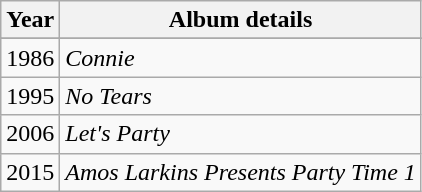<table Class = "wikitable">
<tr>
<th rowspan = "1">Year</th>
<th rowspan = "1">Album details</th>
</tr>
<tr Style = "font-size: smaller;">
</tr>
<tr>
<td rowspan = "1" align = "center">1986</td>
<td><em> Connie</em> </td>
</tr>
<tr>
<td rowspan = "1" align = "center">1995</td>
<td><em> No Tears</em> </td>
</tr>
<tr>
<td rowspan = "1" align = "center">2006</td>
<td><em> Let's Party</em> </td>
</tr>
<tr>
<td rowspan = "1" align = "center">2015</td>
<td><em> Amos Larkins Presents Party Time 1</em> </td>
</tr>
</table>
